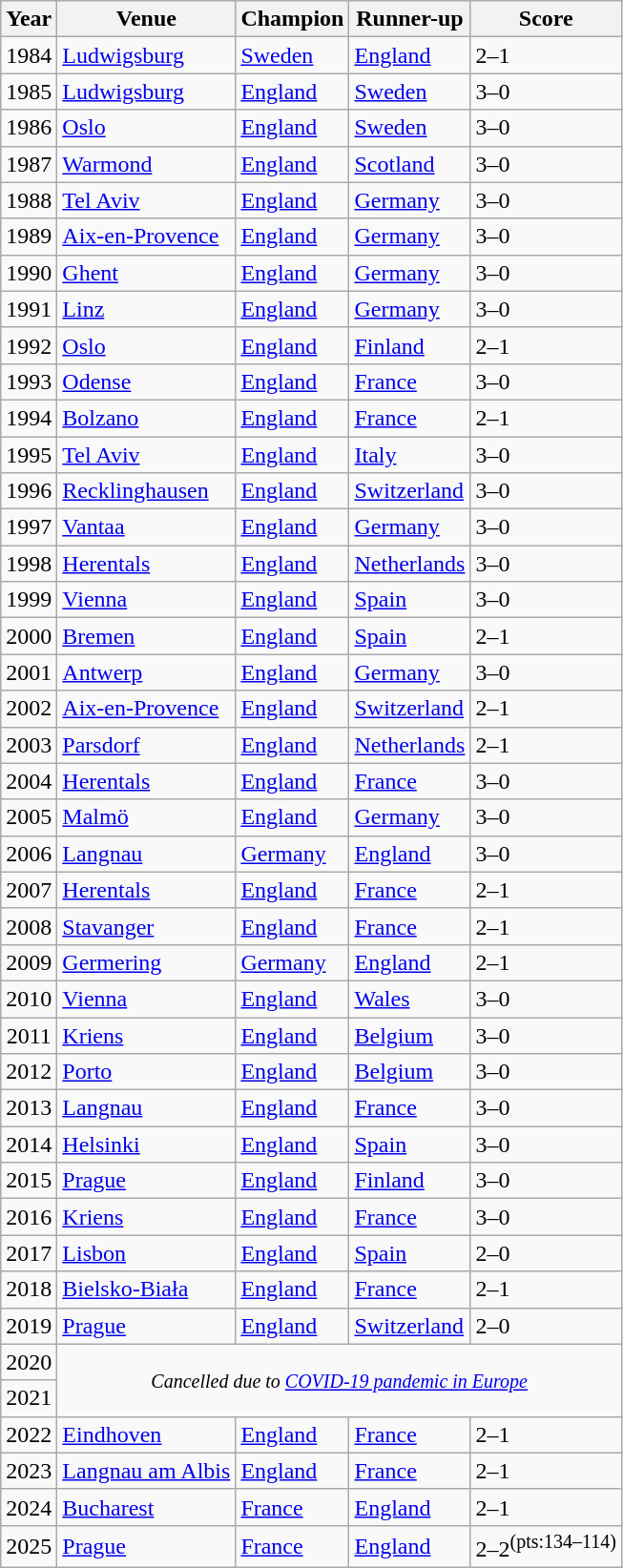<table class="sortable wikitable">
<tr>
<th>Year</th>
<th>Venue</th>
<th>Champion</th>
<th>Runner-up</th>
<th>Score</th>
</tr>
<tr>
<td align=center>1984</td>
<td> <a href='#'>Ludwigsburg</a></td>
<td> <a href='#'>Sweden</a></td>
<td> <a href='#'>England</a></td>
<td>2–1</td>
</tr>
<tr>
<td align=center>1985</td>
<td> <a href='#'>Ludwigsburg</a></td>
<td> <a href='#'>England</a></td>
<td> <a href='#'>Sweden</a></td>
<td>3–0</td>
</tr>
<tr>
<td align=center>1986</td>
<td> <a href='#'>Oslo</a></td>
<td> <a href='#'>England</a></td>
<td> <a href='#'>Sweden</a></td>
<td>3–0</td>
</tr>
<tr>
<td align=center>1987</td>
<td> <a href='#'>Warmond</a></td>
<td> <a href='#'>England</a></td>
<td> <a href='#'>Scotland</a></td>
<td>3–0</td>
</tr>
<tr>
<td align=center>1988</td>
<td> <a href='#'>Tel Aviv</a></td>
<td> <a href='#'>England</a></td>
<td> <a href='#'>Germany</a></td>
<td>3–0</td>
</tr>
<tr>
<td align=center>1989</td>
<td> <a href='#'>Aix-en-Provence</a></td>
<td> <a href='#'>England</a></td>
<td> <a href='#'>Germany</a></td>
<td>3–0</td>
</tr>
<tr>
<td align=center>1990</td>
<td> <a href='#'>Ghent</a></td>
<td> <a href='#'>England</a></td>
<td> <a href='#'>Germany</a></td>
<td>3–0</td>
</tr>
<tr>
<td align=center>1991</td>
<td> <a href='#'>Linz</a></td>
<td> <a href='#'>England</a></td>
<td> <a href='#'>Germany</a></td>
<td>3–0</td>
</tr>
<tr>
<td align=center>1992</td>
<td> <a href='#'>Oslo</a></td>
<td> <a href='#'>England</a></td>
<td> <a href='#'>Finland</a></td>
<td>2–1</td>
</tr>
<tr>
<td align=center>1993</td>
<td> <a href='#'>Odense</a></td>
<td> <a href='#'>England</a></td>
<td> <a href='#'>France</a></td>
<td>3–0</td>
</tr>
<tr>
<td align=center>1994</td>
<td> <a href='#'>Bolzano</a></td>
<td> <a href='#'>England</a></td>
<td> <a href='#'>France</a></td>
<td>2–1</td>
</tr>
<tr>
<td align=center>1995</td>
<td> <a href='#'>Tel Aviv</a></td>
<td> <a href='#'>England</a></td>
<td> <a href='#'>Italy</a></td>
<td>3–0</td>
</tr>
<tr>
<td align=center>1996</td>
<td> <a href='#'>Recklinghausen</a></td>
<td> <a href='#'>England</a></td>
<td> <a href='#'>Switzerland</a></td>
<td>3–0</td>
</tr>
<tr>
<td align=center>1997</td>
<td> <a href='#'>Vantaa</a></td>
<td> <a href='#'>England</a></td>
<td> <a href='#'>Germany</a></td>
<td>3–0</td>
</tr>
<tr>
<td align=center>1998</td>
<td> <a href='#'>Herentals</a></td>
<td> <a href='#'>England</a></td>
<td> <a href='#'>Netherlands</a></td>
<td>3–0</td>
</tr>
<tr>
<td align=center>1999</td>
<td> <a href='#'>Vienna</a></td>
<td> <a href='#'>England</a></td>
<td> <a href='#'>Spain</a></td>
<td>3–0</td>
</tr>
<tr>
<td align=center>2000</td>
<td> <a href='#'>Bremen</a></td>
<td> <a href='#'>England</a></td>
<td> <a href='#'>Spain</a></td>
<td>2–1</td>
</tr>
<tr>
<td align=center>2001</td>
<td> <a href='#'>Antwerp</a></td>
<td> <a href='#'>England</a></td>
<td> <a href='#'>Germany</a></td>
<td>3–0</td>
</tr>
<tr>
<td align=center>2002</td>
<td> <a href='#'>Aix-en-Provence</a></td>
<td> <a href='#'>England</a></td>
<td> <a href='#'>Switzerland</a></td>
<td>2–1</td>
</tr>
<tr>
<td align=center>2003</td>
<td> <a href='#'>Parsdorf</a></td>
<td> <a href='#'>England</a></td>
<td> <a href='#'>Netherlands</a></td>
<td>2–1</td>
</tr>
<tr>
<td align=center>2004</td>
<td> <a href='#'>Herentals</a></td>
<td> <a href='#'>England</a></td>
<td> <a href='#'>France</a></td>
<td>3–0</td>
</tr>
<tr>
<td align=center>2005</td>
<td> <a href='#'>Malmö</a></td>
<td> <a href='#'>England</a></td>
<td> <a href='#'>Germany</a></td>
<td>3–0</td>
</tr>
<tr>
<td align=center>2006</td>
<td> <a href='#'>Langnau</a></td>
<td> <a href='#'>Germany</a></td>
<td> <a href='#'>England</a></td>
<td>3–0</td>
</tr>
<tr>
<td align=center>2007</td>
<td> <a href='#'>Herentals</a></td>
<td> <a href='#'>England</a></td>
<td> <a href='#'>France</a></td>
<td>2–1</td>
</tr>
<tr>
<td align=center>2008</td>
<td> <a href='#'>Stavanger</a></td>
<td> <a href='#'>England</a></td>
<td> <a href='#'>France</a></td>
<td>2–1</td>
</tr>
<tr>
<td align=center>2009</td>
<td> <a href='#'>Germering</a></td>
<td> <a href='#'>Germany</a></td>
<td> <a href='#'>England</a></td>
<td>2–1</td>
</tr>
<tr>
<td align=center>2010</td>
<td> <a href='#'>Vienna</a></td>
<td> <a href='#'>England</a></td>
<td> <a href='#'>Wales</a></td>
<td>3–0</td>
</tr>
<tr>
<td align=center>2011</td>
<td> <a href='#'>Kriens</a></td>
<td> <a href='#'>England</a></td>
<td> <a href='#'>Belgium</a></td>
<td>3–0</td>
</tr>
<tr>
<td align=center>2012</td>
<td> <a href='#'>Porto</a></td>
<td> <a href='#'>England</a></td>
<td> <a href='#'>Belgium</a></td>
<td>3–0</td>
</tr>
<tr>
<td align=center>2013</td>
<td> <a href='#'>Langnau</a></td>
<td> <a href='#'>England</a></td>
<td> <a href='#'>France</a></td>
<td>3–0</td>
</tr>
<tr>
<td align=center>2014</td>
<td> <a href='#'>Helsinki</a></td>
<td> <a href='#'>England</a></td>
<td> <a href='#'>Spain</a></td>
<td>3–0</td>
</tr>
<tr>
<td align=center>2015</td>
<td> <a href='#'>Prague</a></td>
<td> <a href='#'>England</a></td>
<td> <a href='#'>Finland</a></td>
<td>3–0</td>
</tr>
<tr>
<td align=center>2016</td>
<td> <a href='#'>Kriens</a></td>
<td> <a href='#'>England</a></td>
<td> <a href='#'>France</a></td>
<td>3–0</td>
</tr>
<tr>
<td align=center>2017</td>
<td> <a href='#'>Lisbon</a></td>
<td> <a href='#'>England</a></td>
<td> <a href='#'>Spain</a></td>
<td>2–0</td>
</tr>
<tr>
<td align=center>2018</td>
<td> <a href='#'>Bielsko-Biała</a></td>
<td> <a href='#'>England</a></td>
<td> <a href='#'>France</a></td>
<td>2–1</td>
</tr>
<tr>
<td align=center>2019</td>
<td> <a href='#'>Prague</a></td>
<td> <a href='#'>England</a></td>
<td> <a href='#'>Switzerland</a></td>
<td>2–0</td>
</tr>
<tr>
<td align=center>2020</td>
<td rowspan=2 colspan=4 align="center"><em><small>Cancelled due to <a href='#'>COVID-19 pandemic in Europe</a></small></em></td>
</tr>
<tr>
<td align=center>2021</td>
</tr>
<tr>
<td align=center>2022</td>
<td> <a href='#'>Eindhoven</a></td>
<td> <a href='#'>England</a></td>
<td> <a href='#'>France</a></td>
<td>2–1</td>
</tr>
<tr>
<td align=center>2023</td>
<td> <a href='#'>Langnau am Albis</a></td>
<td> <a href='#'>England</a></td>
<td> <a href='#'>France</a></td>
<td>2–1</td>
</tr>
<tr>
<td align=center>2024</td>
<td> <a href='#'>Bucharest</a></td>
<td> <a href='#'>France</a></td>
<td> <a href='#'>England</a></td>
<td>2–1</td>
</tr>
<tr>
<td align=center>2025</td>
<td> <a href='#'>Prague</a></td>
<td> <a href='#'>France</a></td>
<td> <a href='#'>England</a></td>
<td>2–2<sup>(pts:134–114)</sup></td>
</tr>
</table>
